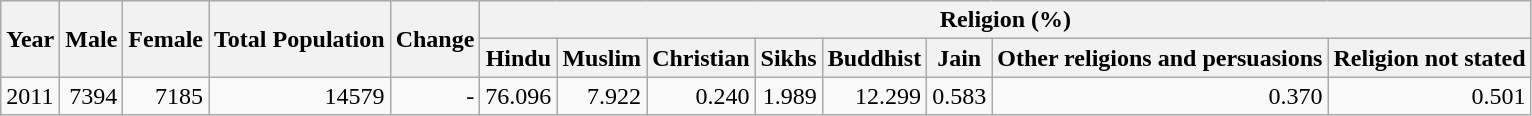<table class="wikitable">
<tr>
<th rowspan="2">Year</th>
<th rowspan="2">Male</th>
<th rowspan="2">Female</th>
<th rowspan="2">Total Population</th>
<th rowspan="2">Change</th>
<th colspan="8">Religion (%)</th>
</tr>
<tr>
<th>Hindu</th>
<th>Muslim</th>
<th>Christian</th>
<th>Sikhs</th>
<th>Buddhist</th>
<th>Jain</th>
<th>Other religions and persuasions</th>
<th>Religion not stated</th>
</tr>
<tr>
<td>2011</td>
<td style="text-align:right;">7394</td>
<td style="text-align:right;">7185</td>
<td style="text-align:right;">14579</td>
<td style="text-align:right;">-</td>
<td style="text-align:right;">76.096</td>
<td style="text-align:right;">7.922</td>
<td style="text-align:right;">0.240</td>
<td style="text-align:right;">1.989</td>
<td style="text-align:right;">12.299</td>
<td style="text-align:right;">0.583</td>
<td style="text-align:right;">0.370</td>
<td style="text-align:right;">0.501</td>
</tr>
</table>
